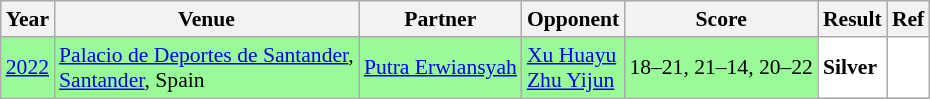<table class="sortable wikitable" style="font-size: 90%;">
<tr>
<th>Year</th>
<th>Venue</th>
<th>Partner</th>
<th>Opponent</th>
<th>Score</th>
<th>Result</th>
<th>Ref</th>
</tr>
<tr style="background:#98FB98">
<td align="center"><a href='#'>2022</a></td>
<td align="left"><a href='#'>Palacio de Deportes de Santander</a>,<br><a href='#'>Santander</a>, Spain</td>
<td align="left"> <a href='#'>Putra Erwiansyah</a></td>
<td align="left"> <a href='#'>Xu Huayu</a><br> <a href='#'>Zhu Yijun</a></td>
<td align="left">18–21, 21–14, 20–22</td>
<td style="text-align:left; background:white"> <strong>Silver</strong></td>
<td style="text-align:center; background:white"></td>
</tr>
</table>
